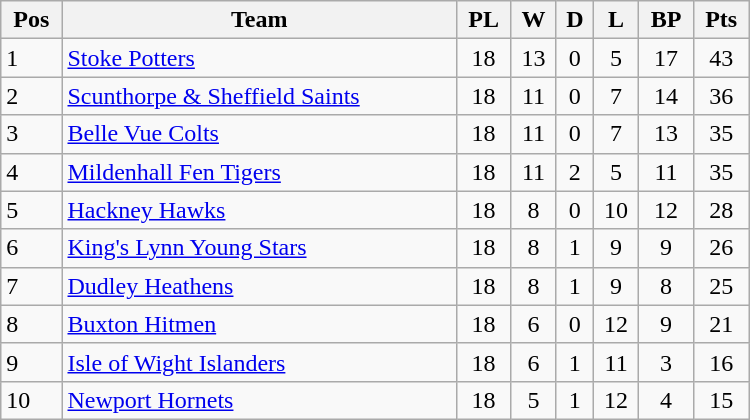<table class=wikitable width="500">
<tr>
<th>Pos</th>
<th>Team</th>
<th>PL</th>
<th>W</th>
<th>D</th>
<th>L</th>
<th>BP</th>
<th>Pts</th>
</tr>
<tr>
<td>1</td>
<td><a href='#'>Stoke Potters</a></td>
<td align="center">18</td>
<td align="center">13</td>
<td align="center">0</td>
<td align="center">5</td>
<td align="center">17</td>
<td align="center">43</td>
</tr>
<tr>
<td>2</td>
<td><a href='#'>Scunthorpe & Sheffield Saints</a></td>
<td align="center">18</td>
<td align="center">11</td>
<td align="center">0</td>
<td align="center">7</td>
<td align="center">14</td>
<td align="center">36</td>
</tr>
<tr>
<td>3</td>
<td><a href='#'>Belle Vue Colts</a></td>
<td align="center">18</td>
<td align="center">11</td>
<td align="center">0</td>
<td align="center">7</td>
<td align="center">13</td>
<td align="center">35</td>
</tr>
<tr>
<td>4</td>
<td><a href='#'>Mildenhall Fen Tigers</a></td>
<td align="center">18</td>
<td align="center">11</td>
<td align="center">2</td>
<td align="center">5</td>
<td align="center">11</td>
<td align="center">35</td>
</tr>
<tr>
<td>5</td>
<td><a href='#'>Hackney Hawks</a></td>
<td align="center">18</td>
<td align="center">8</td>
<td align="center">0</td>
<td align="center">10</td>
<td align="center">12</td>
<td align="center">28</td>
</tr>
<tr>
<td>6</td>
<td><a href='#'>King's Lynn Young Stars</a></td>
<td align="center">18</td>
<td align="center">8</td>
<td align="center">1</td>
<td align="center">9</td>
<td align="center">9</td>
<td align="center">26</td>
</tr>
<tr>
<td>7</td>
<td><a href='#'>Dudley Heathens</a></td>
<td align="center">18</td>
<td align="center">8</td>
<td align="center">1</td>
<td align="center">9</td>
<td align="center">8</td>
<td align="center">25</td>
</tr>
<tr>
<td>8</td>
<td><a href='#'>Buxton Hitmen</a></td>
<td align="center">18</td>
<td align="center">6</td>
<td align="center">0</td>
<td align="center">12</td>
<td align="center">9</td>
<td align="center">21</td>
</tr>
<tr>
<td>9</td>
<td><a href='#'>Isle of Wight Islanders</a></td>
<td align="center">18</td>
<td align="center">6</td>
<td align="center">1</td>
<td align="center">11</td>
<td align="center">3</td>
<td align="center">16</td>
</tr>
<tr>
<td>10</td>
<td><a href='#'>Newport Hornets</a></td>
<td align="center">18</td>
<td align="center">5</td>
<td align="center">1</td>
<td align="center">12</td>
<td align="center">4</td>
<td align="center">15</td>
</tr>
</table>
